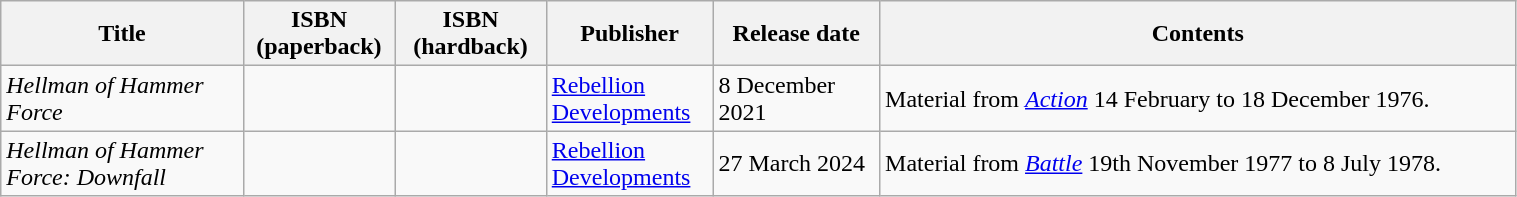<table class="wikitable" width="80%">
<tr>
<th width=16%>Title</th>
<th width=10%>ISBN (paperback)</th>
<th width=10%>ISBN (hardback)</th>
<th width=11%>Publisher</th>
<th width=11%>Release date</th>
<th width=44%>Contents</th>
</tr>
<tr>
<td><em>Hellman of Hammer Force</em></td>
<td></td>
<td></td>
<td><a href='#'>Rebellion Developments</a></td>
<td>8 December 2021</td>
<td>Material from <em><a href='#'>Action</a></em> 14 February to 18 December 1976.</td>
</tr>
<tr>
<td><em>Hellman of Hammer Force: Downfall</em></td>
<td></td>
<td></td>
<td><a href='#'>Rebellion Developments</a></td>
<td>27 March 2024</td>
<td>Material from <em><a href='#'>Battle</a></em> 19th November 1977 to 8 July 1978.</td>
</tr>
</table>
